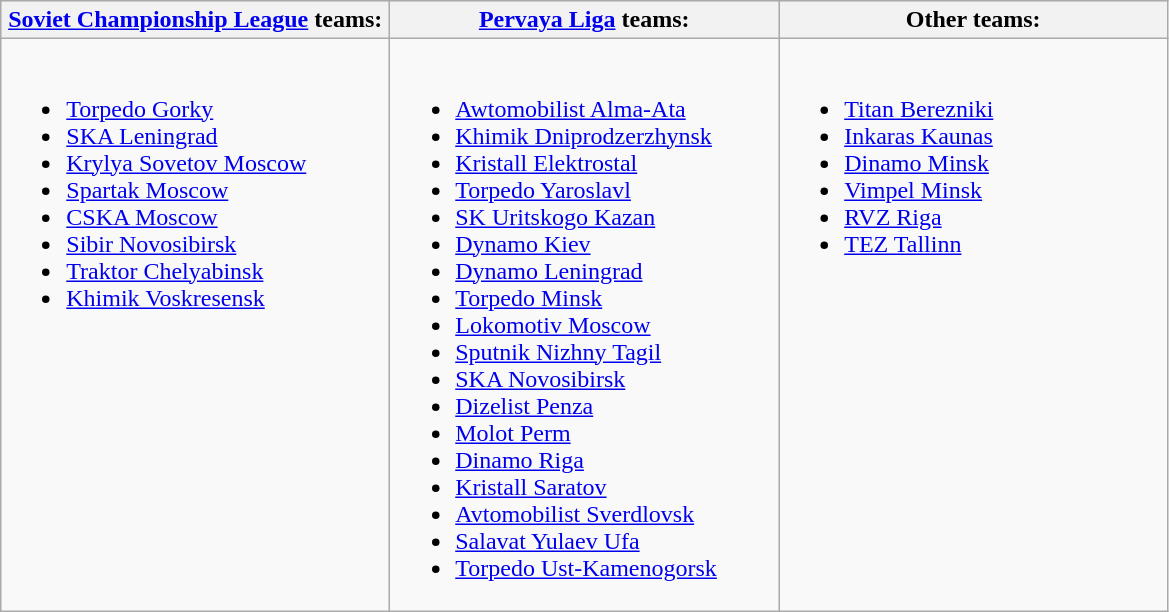<table class="wikitable">
<tr valign="top" bgcolor="#e0e0e0">
<th align="center" width="33%"><a href='#'>Soviet Championship League</a> teams:</th>
<th align="center" width="33%"><a href='#'>Pervaya Liga</a> teams:</th>
<th align="center" width="33%">Other teams:</th>
</tr>
<tr valign="top">
<td><br><ul><li><a href='#'>Torpedo Gorky</a></li><li><a href='#'>SKA Leningrad</a></li><li><a href='#'>Krylya Sovetov Moscow</a></li><li><a href='#'>Spartak Moscow</a></li><li><a href='#'>CSKA Moscow</a></li><li><a href='#'>Sibir Novosibirsk</a></li><li><a href='#'>Traktor Chelyabinsk</a></li><li><a href='#'>Khimik Voskresensk</a></li></ul></td>
<td><br><ul><li><a href='#'>Awtomobilist Alma-Ata</a></li><li><a href='#'>Khimik Dniprodzerzhynsk</a></li><li><a href='#'>Kristall Elektrostal</a></li><li><a href='#'>Torpedo Yaroslavl</a></li><li><a href='#'>SK Uritskogo Kazan</a></li><li><a href='#'>Dynamo Kiev</a></li><li><a href='#'>Dynamo Leningrad</a></li><li><a href='#'>Torpedo Minsk</a></li><li><a href='#'>Lokomotiv Moscow</a></li><li><a href='#'>Sputnik Nizhny Tagil</a></li><li><a href='#'>SKA Novosibirsk</a></li><li><a href='#'>Dizelist Penza</a></li><li><a href='#'>Molot Perm</a></li><li><a href='#'>Dinamo Riga</a></li><li><a href='#'>Kristall Saratov</a></li><li><a href='#'>Avtomobilist Sverdlovsk</a></li><li><a href='#'>Salavat Yulaev Ufa</a></li><li><a href='#'>Torpedo Ust-Kamenogorsk</a></li></ul></td>
<td><br><ul><li><a href='#'>Titan Berezniki</a></li><li><a href='#'>Inkaras Kaunas</a></li><li><a href='#'>Dinamo Minsk</a></li><li><a href='#'>Vimpel Minsk</a></li><li><a href='#'>RVZ Riga</a></li><li><a href='#'>TEZ Tallinn</a></li></ul></td>
</tr>
</table>
